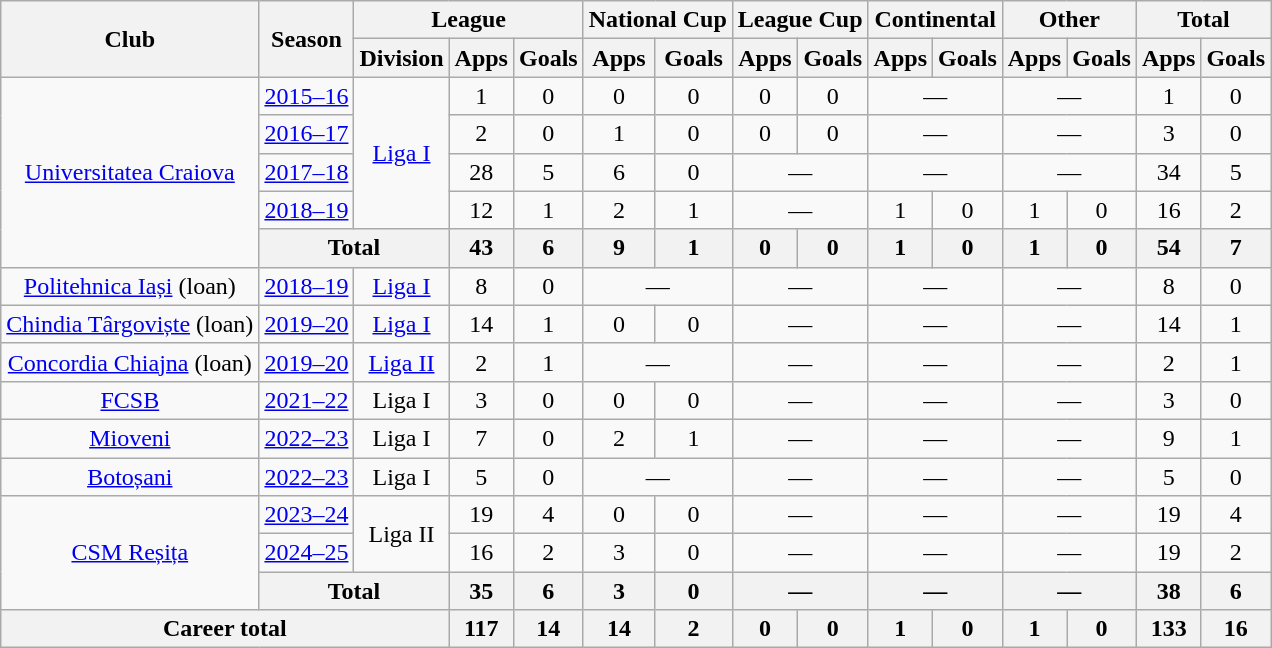<table class="wikitable" style="text-align:center">
<tr>
<th rowspan="2">Club</th>
<th rowspan="2">Season</th>
<th colspan="3">League</th>
<th colspan="2">National Cup</th>
<th colspan="2">League Cup</th>
<th colspan="2">Continental</th>
<th colspan="2">Other</th>
<th colspan="3">Total</th>
</tr>
<tr>
<th>Division</th>
<th>Apps</th>
<th>Goals</th>
<th>Apps</th>
<th>Goals</th>
<th>Apps</th>
<th>Goals</th>
<th>Apps</th>
<th>Goals</th>
<th>Apps</th>
<th>Goals</th>
<th>Apps</th>
<th>Goals</th>
</tr>
<tr>
<td rowspan="5"><a href='#'>Universitatea Craiova</a></td>
<td><a href='#'>2015–16</a></td>
<td rowspan=4><a href='#'>Liga I</a></td>
<td>1</td>
<td>0</td>
<td>0</td>
<td>0</td>
<td>0</td>
<td>0</td>
<td rowspan=1 colspan="2">—</td>
<td colspan="2">—</td>
<td>1</td>
<td>0</td>
</tr>
<tr>
<td><a href='#'>2016–17</a></td>
<td>2</td>
<td>0</td>
<td>1</td>
<td>0</td>
<td>0</td>
<td>0</td>
<td rowspan=1 colspan="2">—</td>
<td colspan="2">—</td>
<td>3</td>
<td>0</td>
</tr>
<tr>
<td><a href='#'>2017–18</a></td>
<td>28</td>
<td>5</td>
<td>6</td>
<td>0</td>
<td rowspan=1 colspan="2">—</td>
<td rowspan=1 colspan="2">—</td>
<td colspan="2">—</td>
<td>34</td>
<td>5</td>
</tr>
<tr>
<td><a href='#'>2018–19</a></td>
<td>12</td>
<td>1</td>
<td>2</td>
<td>1</td>
<td rowspan=1 colspan="2">—</td>
<td>1</td>
<td>0</td>
<td>1</td>
<td>0</td>
<td>16</td>
<td>2</td>
</tr>
<tr>
<th colspan="2">Total</th>
<th>43</th>
<th>6</th>
<th>9</th>
<th>1</th>
<th>0</th>
<th>0</th>
<th>1</th>
<th>0</th>
<th>1</th>
<th>0</th>
<th>54</th>
<th>7</th>
</tr>
<tr>
<td rowspan="1"><a href='#'>Politehnica Iași</a> (loan)</td>
<td><a href='#'>2018–19</a></td>
<td><a href='#'>Liga I</a></td>
<td>8</td>
<td>0</td>
<td rowspan=1 colspan="2">—</td>
<td rowspan=1 colspan="2">—</td>
<td rowspan=1 colspan="2">—</td>
<td rowspan=1 colspan="2">—</td>
<td>8</td>
<td>0</td>
</tr>
<tr>
<td rowspan="1"><a href='#'>Chindia Târgoviște</a> (loan)</td>
<td><a href='#'>2019–20</a></td>
<td><a href='#'>Liga I</a></td>
<td>14</td>
<td>1</td>
<td>0</td>
<td>0</td>
<td rowspan=1 colspan="2">—</td>
<td rowspan=1 colspan="2">—</td>
<td rowspan=1 colspan="2">—</td>
<td>14</td>
<td>1</td>
</tr>
<tr>
<td rowspan="1"><a href='#'>Concordia Chiajna</a> (loan)</td>
<td><a href='#'>2019–20</a></td>
<td><a href='#'>Liga II</a></td>
<td>2</td>
<td>1</td>
<td rowspan=1 colspan="2">—</td>
<td rowspan=1 colspan="2">—</td>
<td rowspan=1 colspan="2">—</td>
<td rowspan=1 colspan="2">—</td>
<td>2</td>
<td>1</td>
</tr>
<tr>
<td rowspan="1"><a href='#'>FCSB</a></td>
<td><a href='#'>2021–22</a></td>
<td>Liga I</td>
<td>3</td>
<td>0</td>
<td>0</td>
<td>0</td>
<td rowspan=1 colspan="2">—</td>
<td rowspan=1 colspan="2">—</td>
<td rowspan=1 colspan="2">—</td>
<td>3</td>
<td>0</td>
</tr>
<tr>
<td><a href='#'>Mioveni</a></td>
<td><a href='#'>2022–23</a></td>
<td rowspan=1>Liga I</td>
<td>7</td>
<td>0</td>
<td>2</td>
<td>1</td>
<td rowspan=1 colspan="2">—</td>
<td rowspan=1 colspan="2">—</td>
<td rowspan=1 colspan="2">—</td>
<td>9</td>
<td>1</td>
</tr>
<tr>
<td><a href='#'>Botoșani</a></td>
<td><a href='#'>2022–23</a></td>
<td rowspan=1>Liga I</td>
<td>5</td>
<td>0</td>
<td rowspan=1 colspan="2">—</td>
<td rowspan=1 colspan="2">—</td>
<td rowspan=1 colspan="2">—</td>
<td rowspan=1 colspan="2">—</td>
<td>5</td>
<td>0</td>
</tr>
<tr>
<td rowspan="3"><a href='#'>CSM Reșița</a></td>
<td><a href='#'>2023–24</a></td>
<td rowspan=2>Liga II</td>
<td>19</td>
<td>4</td>
<td>0</td>
<td>0</td>
<td rowspan=1 colspan="2">—</td>
<td rowspan=1 colspan="2">—</td>
<td rowspan=1 colspan="2">—</td>
<td>19</td>
<td>4</td>
</tr>
<tr>
<td><a href='#'>2024–25</a></td>
<td>16</td>
<td>2</td>
<td>3</td>
<td>0</td>
<td rowspan=1 colspan="2">—</td>
<td rowspan=1 colspan="2">—</td>
<td rowspan=1 colspan="2">—</td>
<td>19</td>
<td>2</td>
</tr>
<tr>
<th colspan="2">Total</th>
<th>35</th>
<th>6</th>
<th>3</th>
<th>0</th>
<th rowspan=1 colspan="2">—</th>
<th rowspan=1 colspan="2">—</th>
<th rowspan=1 colspan="2">—</th>
<th>38</th>
<th>6</th>
</tr>
<tr>
<th colspan="3">Career total</th>
<th>117</th>
<th>14</th>
<th>14</th>
<th>2</th>
<th>0</th>
<th>0</th>
<th>1</th>
<th>0</th>
<th>1</th>
<th>0</th>
<th>133</th>
<th>16</th>
</tr>
</table>
